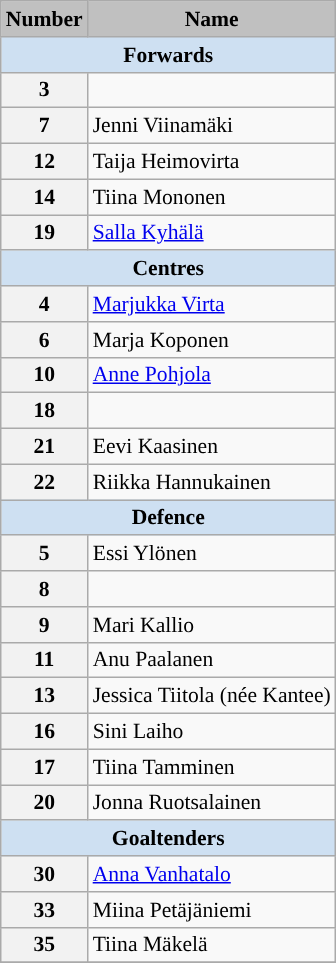<table class="wikitable" style="text-align:left; font-size:90%;">
<tr>
<th style="background:silver;">Number</th>
<th style="background:silver;">Name</th>
</tr>
<tr>
<th style=background:#CEE0F2 colspan=2><span>Forwards</span></th>
</tr>
<tr>
<th>3</th>
<td></td>
</tr>
<tr>
<th>7</th>
<td>Jenni Viinamäki</td>
</tr>
<tr>
<th>12</th>
<td>Taija Heimovirta</td>
</tr>
<tr>
<th>14</th>
<td>Tiina Mononen</td>
</tr>
<tr>
<th>19</th>
<td><a href='#'>Salla Kyhälä</a></td>
</tr>
<tr>
<th style=background:#CEE0F2 colspan=2><span>Centres</span></th>
</tr>
<tr>
<th>4</th>
<td><a href='#'>Marjukka Virta</a></td>
</tr>
<tr>
<th>6</th>
<td>Marja Koponen</td>
</tr>
<tr>
<th>10</th>
<td><a href='#'>Anne Pohjola</a></td>
</tr>
<tr>
<th>18</th>
<td></td>
</tr>
<tr>
<th>21</th>
<td>Eevi Kaasinen</td>
</tr>
<tr>
<th>22</th>
<td>Riikka Hannukainen</td>
</tr>
<tr>
<th style=background:#CEE0F2 colspan=2><span>Defence</span></th>
</tr>
<tr>
<th>5</th>
<td>Essi Ylönen</td>
</tr>
<tr>
<th>8</th>
<td></td>
</tr>
<tr>
<th>9</th>
<td>Mari Kallio</td>
</tr>
<tr>
<th>11</th>
<td>Anu Paalanen</td>
</tr>
<tr>
<th>13</th>
<td>Jessica Tiitola (née Kantee)</td>
</tr>
<tr>
<th>16</th>
<td>Sini Laiho</td>
</tr>
<tr>
<th>17</th>
<td>Tiina Tamminen</td>
</tr>
<tr>
<th>20</th>
<td>Jonna Ruotsalainen</td>
</tr>
<tr>
<th style=background:#CEE0F2 colspan=2><span>Goaltenders</span></th>
</tr>
<tr>
<th>30</th>
<td><a href='#'>Anna Vanhatalo</a></td>
</tr>
<tr>
<th>33</th>
<td>Miina Petäjäniemi</td>
</tr>
<tr>
<th>35</th>
<td>Tiina Mäkelä</td>
</tr>
<tr>
</tr>
</table>
